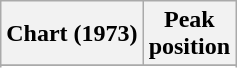<table class="wikitable plainrowheaders sortable" style="text-align:center;">
<tr>
<th scope="col">Chart (1973)</th>
<th scope="col">Peak<br>position</th>
</tr>
<tr>
</tr>
<tr>
</tr>
<tr>
</tr>
</table>
